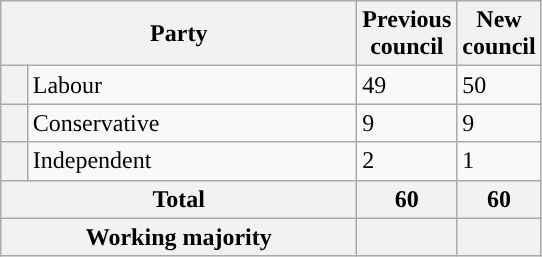<table class="wikitable">
<tr>
<th valign=centre colspan="2" style="width: 230px">Party</th>
<th valign=top style="width: 30px">Previous council</th>
<th valign=top style="width: 30px">New council</th>
</tr>
<tr>
<th style="background-color: "></th>
<td>Labour</td>
<td>49</td>
<td>50</td>
</tr>
<tr>
<th style="background-color: "></th>
<td>Conservative</td>
<td>9</td>
<td>9</td>
</tr>
<tr>
<th style="background-color: "></th>
<td>Independent</td>
<td>2</td>
<td>1</td>
</tr>
<tr>
<th colspan=2>Total</th>
<th style="text-align: center">60</th>
<th colspan=3>60</th>
</tr>
<tr>
<th colspan=2>Working majority</th>
<th></th>
<th></th>
</tr>
</table>
